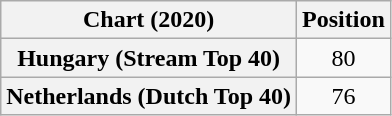<table class="wikitable sortable plainrowheaders" style="text-align:center">
<tr>
<th scope="col">Chart (2020)</th>
<th scope="col">Position</th>
</tr>
<tr>
<th scope="row">Hungary (Stream Top 40)</th>
<td>80</td>
</tr>
<tr>
<th scope="row">Netherlands (Dutch Top 40)</th>
<td>76</td>
</tr>
</table>
